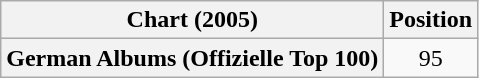<table class="wikitable plainrowheaders" style="text-align:center">
<tr>
<th scope="col">Chart (2005)</th>
<th scope="col">Position</th>
</tr>
<tr>
<th scope="row">German Albums (Offizielle Top 100)</th>
<td>95</td>
</tr>
</table>
